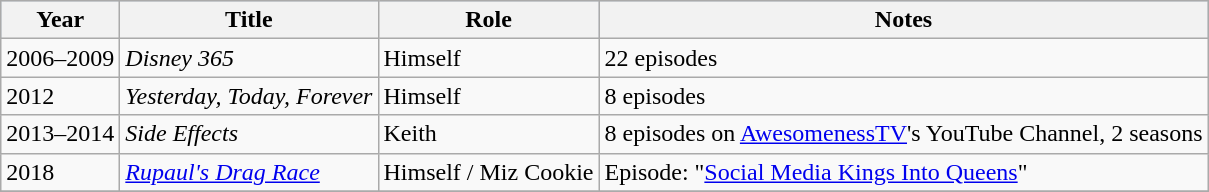<table class="wikitable">
<tr style="background:#b0c4de; text-align:center;">
<th>Year</th>
<th>Title</th>
<th>Role</th>
<th>Notes</th>
</tr>
<tr>
<td>2006–2009</td>
<td><em>Disney 365</em></td>
<td>Himself</td>
<td>22 episodes</td>
</tr>
<tr>
<td>2012</td>
<td><em>Yesterday, Today, Forever</em></td>
<td>Himself</td>
<td>8 episodes</td>
</tr>
<tr>
<td>2013–2014</td>
<td><em>Side Effects</em></td>
<td>Keith</td>
<td>8 episodes on <a href='#'>AwesomenessTV</a>'s YouTube Channel, 2 seasons</td>
</tr>
<tr>
<td>2018</td>
<td><em><a href='#'>Rupaul's Drag Race</a></em></td>
<td>Himself / Miz Cookie</td>
<td>Episode: "<a href='#'>Social Media Kings Into Queens</a>"</td>
</tr>
<tr>
</tr>
</table>
